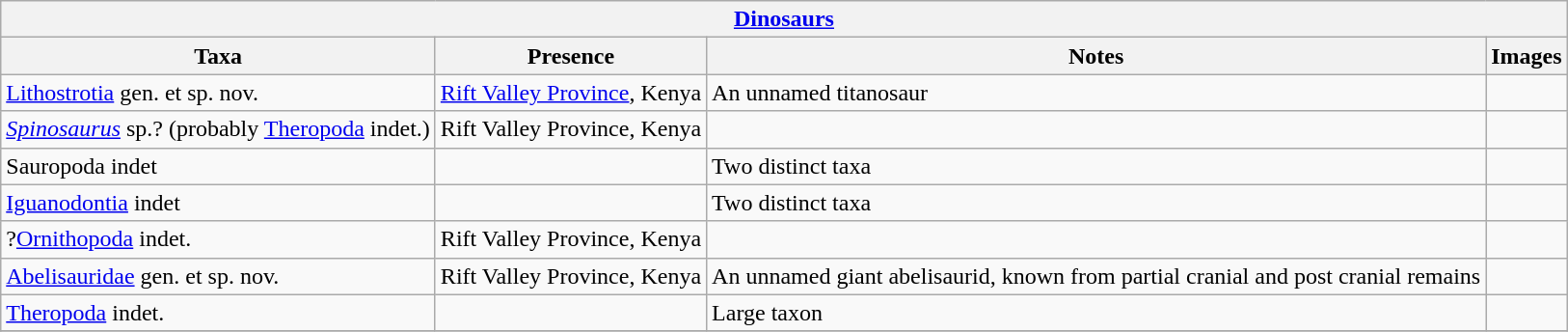<table class="wikitable" align="center">
<tr>
<th colspan="5" align="center"><strong><a href='#'>Dinosaurs</a></strong></th>
</tr>
<tr>
<th>Taxa</th>
<th>Presence</th>
<th>Notes</th>
<th>Images</th>
</tr>
<tr>
<td><a href='#'>Lithostrotia</a> gen. et sp. nov.</td>
<td><a href='#'>Rift Valley Province</a>, Kenya</td>
<td>An unnamed titanosaur</td>
<td></td>
</tr>
<tr>
<td><em><a href='#'>Spinosaurus</a></em> sp.? (probably <a href='#'>Theropoda</a> indet.)</td>
<td>Rift Valley Province, Kenya</td>
<td></td>
<td></td>
</tr>
<tr>
<td>Sauropoda indet</td>
<td></td>
<td>Two distinct taxa</td>
<td></td>
</tr>
<tr>
<td><a href='#'>Iguanodontia</a> indet</td>
<td></td>
<td>Two distinct taxa</td>
<td></td>
</tr>
<tr>
<td>?<a href='#'>Ornithopoda</a> indet.</td>
<td>Rift Valley Province, Kenya</td>
<td></td>
<td></td>
</tr>
<tr>
<td><a href='#'>Abelisauridae</a> gen. et sp. nov.</td>
<td>Rift Valley Province, Kenya</td>
<td>An unnamed giant abelisaurid, known from partial cranial and post cranial remains</td>
<td></td>
</tr>
<tr>
<td><a href='#'>Theropoda</a> indet.</td>
<td></td>
<td>Large taxon</td>
<td></td>
</tr>
<tr>
</tr>
</table>
